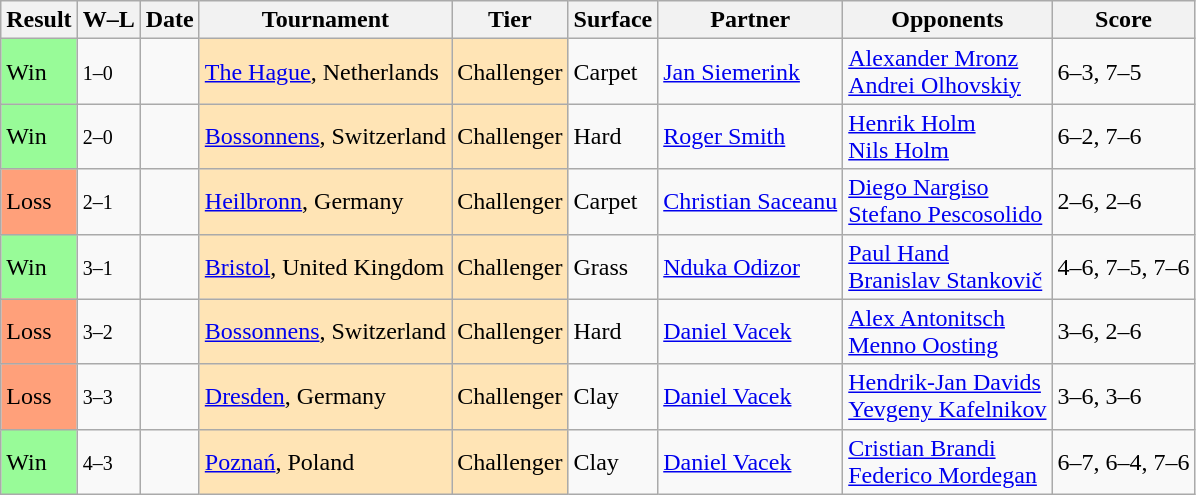<table class="sortable wikitable">
<tr>
<th>Result</th>
<th class="unsortable">W–L</th>
<th>Date</th>
<th>Tournament</th>
<th>Tier</th>
<th>Surface</th>
<th>Partner</th>
<th>Opponents</th>
<th class="unsortable">Score</th>
</tr>
<tr>
<td style="background:#98fb98;">Win</td>
<td><small>1–0</small></td>
<td></td>
<td style="background:moccasin;"><a href='#'>The Hague</a>, Netherlands</td>
<td style="background:moccasin;">Challenger</td>
<td>Carpet</td>
<td> <a href='#'>Jan Siemerink</a></td>
<td> <a href='#'>Alexander Mronz</a> <br>  <a href='#'>Andrei Olhovskiy</a></td>
<td>6–3, 7–5</td>
</tr>
<tr>
<td style="background:#98fb98;">Win</td>
<td><small>2–0</small></td>
<td></td>
<td style="background:moccasin;"><a href='#'>Bossonnens</a>, Switzerland</td>
<td style="background:moccasin;">Challenger</td>
<td>Hard</td>
<td> <a href='#'>Roger Smith</a></td>
<td> <a href='#'>Henrik Holm</a> <br>  <a href='#'>Nils Holm</a></td>
<td>6–2, 7–6</td>
</tr>
<tr>
<td style="background:#ffa07a;">Loss</td>
<td><small>2–1</small></td>
<td></td>
<td style="background:moccasin;"><a href='#'>Heilbronn</a>, Germany</td>
<td style="background:moccasin;">Challenger</td>
<td>Carpet</td>
<td> <a href='#'>Christian Saceanu</a></td>
<td> <a href='#'>Diego Nargiso</a> <br>  <a href='#'>Stefano Pescosolido</a></td>
<td>2–6, 2–6</td>
</tr>
<tr>
<td style="background:#98fb98;">Win</td>
<td><small>3–1</small></td>
<td></td>
<td style="background:moccasin;"><a href='#'>Bristol</a>, United Kingdom</td>
<td style="background:moccasin;">Challenger</td>
<td>Grass</td>
<td> <a href='#'>Nduka Odizor</a></td>
<td> <a href='#'>Paul Hand</a> <br>  <a href='#'>Branislav Stankovič</a></td>
<td>4–6, 7–5, 7–6</td>
</tr>
<tr>
<td style="background:#ffa07a;">Loss</td>
<td><small>3–2</small></td>
<td></td>
<td style="background:moccasin;"><a href='#'>Bossonnens</a>, Switzerland</td>
<td style="background:moccasin;">Challenger</td>
<td>Hard</td>
<td> <a href='#'>Daniel Vacek</a></td>
<td> <a href='#'>Alex Antonitsch</a> <br>  <a href='#'>Menno Oosting</a></td>
<td>3–6, 2–6</td>
</tr>
<tr>
<td style="background:#ffa07a;">Loss</td>
<td><small>3–3</small></td>
<td></td>
<td style="background:moccasin;"><a href='#'>Dresden</a>, Germany</td>
<td style="background:moccasin;">Challenger</td>
<td>Clay</td>
<td> <a href='#'>Daniel Vacek</a></td>
<td> <a href='#'>Hendrik-Jan Davids</a> <br>  <a href='#'>Yevgeny Kafelnikov</a></td>
<td>3–6, 3–6</td>
</tr>
<tr>
<td style="background:#98fb98;">Win</td>
<td><small>4–3</small></td>
<td></td>
<td style="background:moccasin;"><a href='#'>Poznań</a>, Poland</td>
<td style="background:moccasin;">Challenger</td>
<td>Clay</td>
<td> <a href='#'>Daniel Vacek</a></td>
<td> <a href='#'>Cristian Brandi</a> <br>  <a href='#'>Federico Mordegan</a></td>
<td>6–7, 6–4, 7–6</td>
</tr>
</table>
